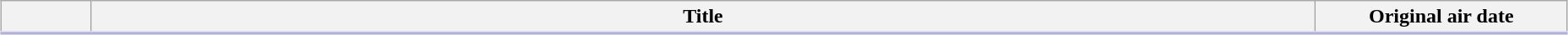<table class="plainrowheaders wikitable" style="width:98%; margin:auto; background:#FFF;">
<tr style="border-bottom: 3px solid #CCF;">
<th style="width:4em;"></th>
<th>Title</th>
<th style="width:12em;">Original air date</th>
</tr>
<tr>
</tr>
</table>
